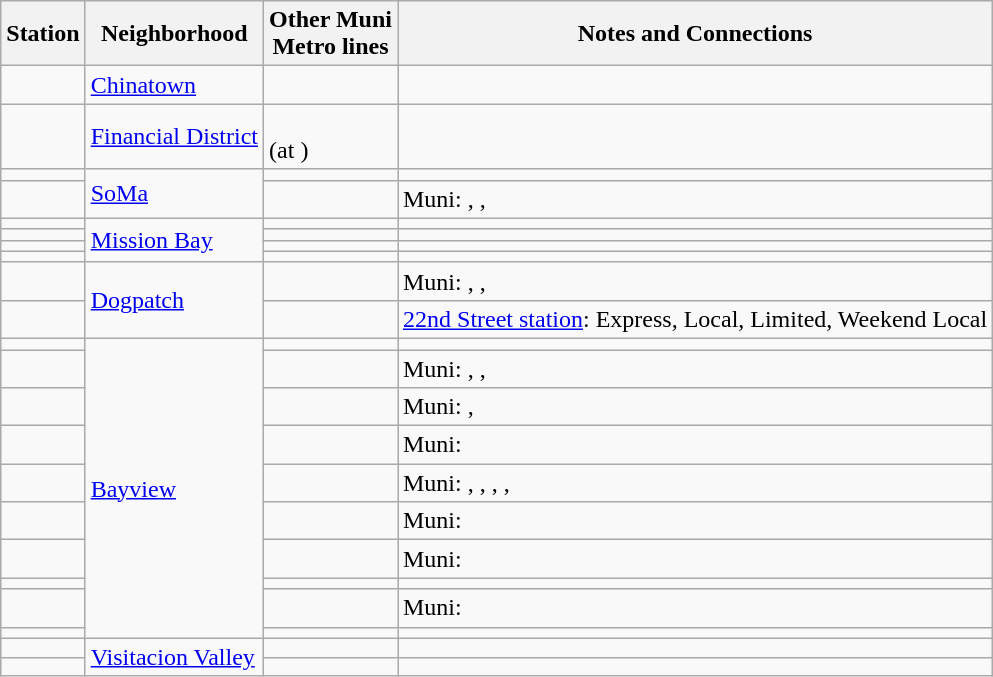<table class="wikitable">
<tr>
<th>Station</th>
<th>Neighborhood</th>
<th>Other Muni<br>Metro lines</th>
<th>Notes and Connections</th>
</tr>
<tr>
<td> </td>
<td><a href='#'>Chinatown</a></td>
<td></td>
<td></td>
</tr>
<tr>
<td> </td>
<td><a href='#'>Financial District</a></td>
<td>     <br>(at )</td>
<td></td>
</tr>
<tr>
<td> </td>
<td rowspan="2"><a href='#'>SoMa</a></td>
<td></td>
<td></td>
</tr>
<tr>
<td> </td>
<td></td>
<td> Muni: , , </td>
</tr>
<tr>
<td> </td>
<td rowspan="4"><a href='#'>Mission Bay</a></td>
<td></td>
<td></td>
</tr>
<tr>
<td> </td>
<td></td>
<td></td>
</tr>
<tr>
<td> </td>
<td></td>
<td></td>
</tr>
<tr>
<td> </td>
<td></td>
<td></td>
</tr>
<tr>
<td> </td>
<td rowspan="2"><a href='#'>Dogpatch</a></td>
<td></td>
<td> Muni: , , </td>
</tr>
<tr>
<td> </td>
<td></td>
<td> <a href='#'>22nd Street station</a>: Express, Local, Limited, Weekend Local</td>
</tr>
<tr>
<td> </td>
<td rowspan="10"><a href='#'>Bayview</a></td>
<td></td>
<td></td>
</tr>
<tr>
<td> </td>
<td></td>
<td> Muni: , , </td>
</tr>
<tr>
<td> </td>
<td></td>
<td> Muni: , </td>
</tr>
<tr>
<td> </td>
<td></td>
<td> Muni: </td>
</tr>
<tr>
<td> </td>
<td></td>
<td> Muni: , , , , </td>
</tr>
<tr>
<td> </td>
<td></td>
<td> Muni: </td>
</tr>
<tr>
<td> </td>
<td></td>
<td> Muni: </td>
</tr>
<tr>
<td> </td>
<td></td>
<td></td>
</tr>
<tr>
<td> </td>
<td></td>
<td> Muni: </td>
</tr>
<tr>
<td> </td>
<td></td>
<td></td>
</tr>
<tr>
<td> </td>
<td rowspan="2"><a href='#'>Visitacion Valley</a></td>
<td></td>
<td></td>
</tr>
<tr>
<td> </td>
<td></td>
<td></td>
</tr>
</table>
